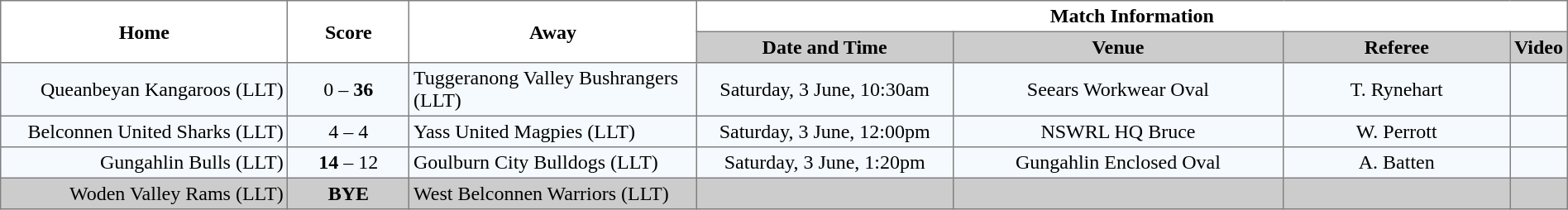<table border="1" cellpadding="3" cellspacing="0" width="100%" style="border-collapse:collapse;  text-align:center;">
<tr>
<th rowspan="2" width="19%">Home</th>
<th rowspan="2" width="8%">Score</th>
<th rowspan="2" width="19%">Away</th>
<th colspan="4">Match Information</th>
</tr>
<tr style="background:#CCCCCC">
<th width="17%">Date and Time</th>
<th width="22%">Venue</th>
<th width="50%">Referee</th>
<th>Video</th>
</tr>
<tr style="text-align:center; background:#f5faff;">
<td align="right">Queanbeyan Kangaroos (LLT) </td>
<td>0 – <strong>36</strong></td>
<td align="left"> Tuggeranong Valley Bushrangers (LLT)</td>
<td>Saturday, 3 June, 10:30am</td>
<td>Seears Workwear Oval</td>
<td>T. Rynehart</td>
<td></td>
</tr>
<tr style="text-align:center; background:#f5faff;">
<td align="right">Belconnen United Sharks (LLT) </td>
<td>4 – 4</td>
<td align="left"> Yass United Magpies (LLT)</td>
<td>Saturday, 3 June, 12:00pm</td>
<td>NSWRL HQ Bruce</td>
<td>W. Perrott</td>
<td></td>
</tr>
<tr style="text-align:center; background:#f5faff;">
<td align="right">Gungahlin Bulls (LLT) </td>
<td><strong>14</strong> – 12</td>
<td align="left"> Goulburn City Bulldogs (LLT)</td>
<td>Saturday, 3 June, 1:20pm</td>
<td>Gungahlin Enclosed Oval</td>
<td>A. Batten</td>
<td></td>
</tr>
<tr style="text-align:center; background:#CCCCCC;">
<td align="right">Woden Valley Rams (LLT) </td>
<td><strong>BYE</strong></td>
<td align="left"> West Belconnen Warriors (LLT)</td>
<td></td>
<td></td>
<td></td>
<td></td>
</tr>
</table>
